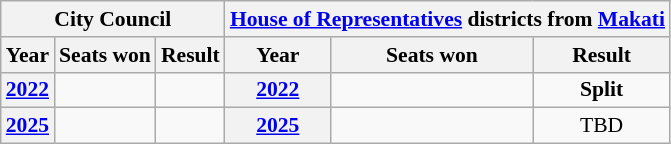<table class="wikitable" style="text-align:center; font-size:90%">
<tr>
<th colspan="3">City Council</th>
<th colspan="3"><a href='#'>House of Representatives</a> districts from <a href='#'>Makati</a></th>
</tr>
<tr>
<th>Year</th>
<th>Seats won</th>
<th>Result</th>
<th>Year</th>
<th>Seats won</th>
<th>Result</th>
</tr>
<tr>
<th><a href='#'>2022</a></th>
<td></td>
<td></td>
<th><a href='#'>2022</a></th>
<td></td>
<td><strong>Split</strong></td>
</tr>
<tr>
<th><a href='#'>2025</a></th>
<td></td>
<td></td>
<th><a href='#'>2025</a></th>
<td></td>
<td>TBD</td>
</tr>
</table>
